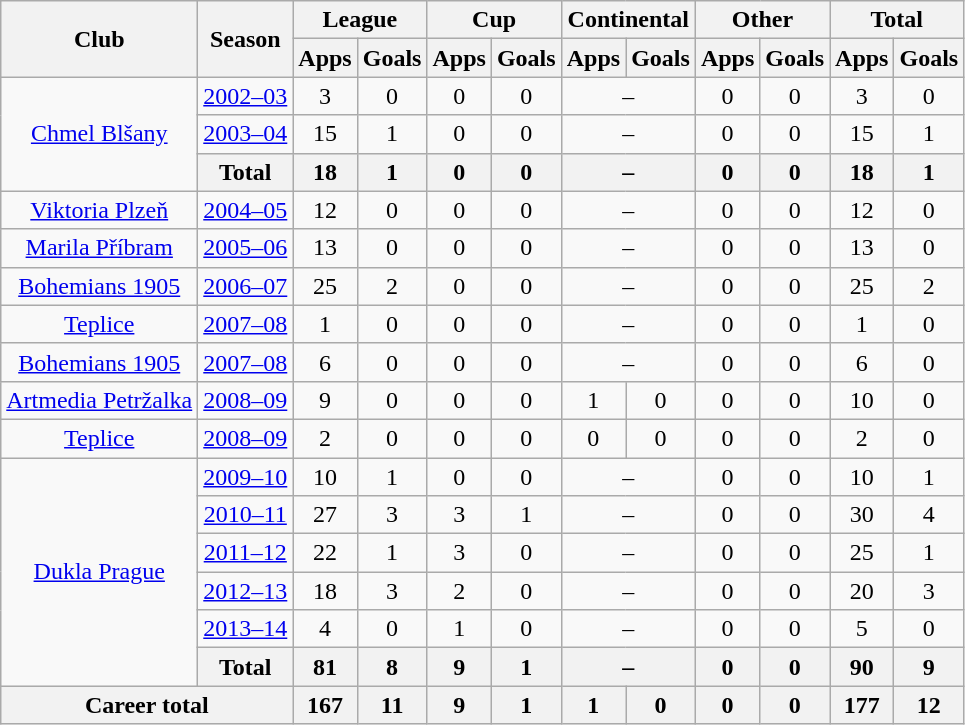<table class="wikitable" style="text-align:center">
<tr>
<th rowspan="2">Club</th>
<th rowspan="2">Season</th>
<th colspan="2">League</th>
<th colspan="2">Cup</th>
<th colspan="2">Continental</th>
<th colspan="2">Other</th>
<th colspan="2">Total</th>
</tr>
<tr>
<th>Apps</th>
<th>Goals</th>
<th>Apps</th>
<th>Goals</th>
<th>Apps</th>
<th>Goals</th>
<th>Apps</th>
<th>Goals</th>
<th>Apps</th>
<th>Goals</th>
</tr>
<tr>
<td rowspan="3"><a href='#'>Chmel Blšany</a></td>
<td><a href='#'>2002–03</a></td>
<td>3</td>
<td>0</td>
<td>0</td>
<td>0</td>
<td colspan="2">–</td>
<td>0</td>
<td>0</td>
<td>3</td>
<td>0</td>
</tr>
<tr>
<td><a href='#'>2003–04</a></td>
<td>15</td>
<td>1</td>
<td>0</td>
<td>0</td>
<td colspan="2">–</td>
<td>0</td>
<td>0</td>
<td>15</td>
<td>1</td>
</tr>
<tr>
<th>Total</th>
<th>18</th>
<th>1</th>
<th>0</th>
<th>0</th>
<th colspan="2">–</th>
<th>0</th>
<th>0</th>
<th>18</th>
<th>1</th>
</tr>
<tr>
<td><a href='#'>Viktoria Plzeň</a></td>
<td><a href='#'>2004–05</a></td>
<td>12</td>
<td>0</td>
<td>0</td>
<td>0</td>
<td colspan="2">–</td>
<td>0</td>
<td>0</td>
<td>12</td>
<td>0</td>
</tr>
<tr>
<td><a href='#'>Marila Příbram</a></td>
<td><a href='#'>2005–06</a></td>
<td>13</td>
<td>0</td>
<td>0</td>
<td>0</td>
<td colspan="2">–</td>
<td>0</td>
<td>0</td>
<td>13</td>
<td>0</td>
</tr>
<tr>
<td><a href='#'>Bohemians 1905</a></td>
<td><a href='#'>2006–07</a></td>
<td>25</td>
<td>2</td>
<td>0</td>
<td>0</td>
<td colspan="2">–</td>
<td>0</td>
<td>0</td>
<td>25</td>
<td>2</td>
</tr>
<tr>
<td><a href='#'>Teplice</a></td>
<td><a href='#'>2007–08</a></td>
<td>1</td>
<td>0</td>
<td>0</td>
<td>0</td>
<td colspan="2">–</td>
<td>0</td>
<td>0</td>
<td>1</td>
<td>0</td>
</tr>
<tr>
<td><a href='#'>Bohemians 1905</a></td>
<td><a href='#'>2007–08</a></td>
<td>6</td>
<td>0</td>
<td>0</td>
<td>0</td>
<td colspan="2">–</td>
<td>0</td>
<td>0</td>
<td>6</td>
<td>0</td>
</tr>
<tr>
<td><a href='#'>Artmedia Petržalka</a></td>
<td><a href='#'>2008–09</a></td>
<td>9</td>
<td>0</td>
<td>0</td>
<td>0</td>
<td>1</td>
<td>0</td>
<td>0</td>
<td>0</td>
<td>10</td>
<td>0</td>
</tr>
<tr>
<td><a href='#'>Teplice</a></td>
<td><a href='#'>2008–09</a></td>
<td>2</td>
<td>0</td>
<td>0</td>
<td>0</td>
<td>0</td>
<td>0</td>
<td>0</td>
<td>0</td>
<td>2</td>
<td>0</td>
</tr>
<tr>
<td rowspan="6"><a href='#'>Dukla Prague</a></td>
<td><a href='#'>2009–10</a></td>
<td>10</td>
<td>1</td>
<td>0</td>
<td>0</td>
<td colspan="2">–</td>
<td>0</td>
<td>0</td>
<td>10</td>
<td>1</td>
</tr>
<tr>
<td><a href='#'>2010–11</a></td>
<td>27</td>
<td>3</td>
<td>3</td>
<td>1</td>
<td colspan="2">–</td>
<td>0</td>
<td>0</td>
<td>30</td>
<td>4</td>
</tr>
<tr>
<td><a href='#'>2011–12</a></td>
<td>22</td>
<td>1</td>
<td>3</td>
<td>0</td>
<td colspan="2">–</td>
<td>0</td>
<td>0</td>
<td>25</td>
<td>1</td>
</tr>
<tr>
<td><a href='#'>2012–13</a></td>
<td>18</td>
<td>3</td>
<td>2</td>
<td>0</td>
<td colspan="2">–</td>
<td>0</td>
<td>0</td>
<td>20</td>
<td>3</td>
</tr>
<tr>
<td><a href='#'>2013–14</a></td>
<td>4</td>
<td>0</td>
<td>1</td>
<td>0</td>
<td colspan="2">–</td>
<td>0</td>
<td>0</td>
<td>5</td>
<td>0</td>
</tr>
<tr>
<th>Total</th>
<th>81</th>
<th>8</th>
<th>9</th>
<th>1</th>
<th colspan="2">–</th>
<th>0</th>
<th>0</th>
<th>90</th>
<th>9</th>
</tr>
<tr>
<th colspan="2">Career total</th>
<th>167</th>
<th>11</th>
<th>9</th>
<th>1</th>
<th>1</th>
<th>0</th>
<th>0</th>
<th>0</th>
<th>177</th>
<th>12</th>
</tr>
</table>
